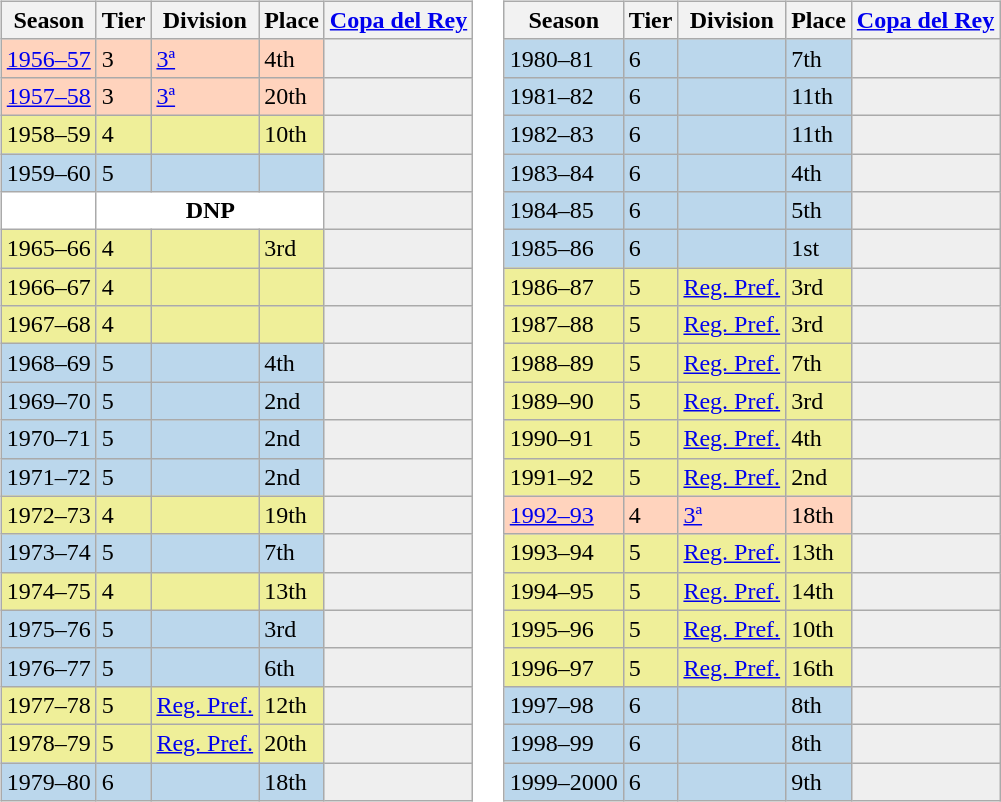<table>
<tr>
<td valign="top" width=0%><br><table class="wikitable">
<tr style="background:#f0f6fa;">
<th>Season</th>
<th>Tier</th>
<th>Division</th>
<th>Place</th>
<th><a href='#'>Copa del Rey</a></th>
</tr>
<tr>
<td style="background:#FFD3BD;"><a href='#'>1956–57</a></td>
<td style="background:#FFD3BD;">3</td>
<td style="background:#FFD3BD;"><a href='#'>3ª</a></td>
<td style="background:#FFD3BD;">4th</td>
<th style="background:#efefef;"></th>
</tr>
<tr>
<td style="background:#FFD3BD;"><a href='#'>1957–58</a></td>
<td style="background:#FFD3BD;">3</td>
<td style="background:#FFD3BD;"><a href='#'>3ª</a></td>
<td style="background:#FFD3BD;">20th</td>
<th style="background:#efefef;"></th>
</tr>
<tr>
<td style="background:#EFEF99;">1958–59</td>
<td style="background:#EFEF99;">4</td>
<td style="background:#EFEF99;"></td>
<td style="background:#EFEF99;">10th</td>
<th style="background:#efefef;"></th>
</tr>
<tr>
<td style="background:#BBD7EC;">1959–60</td>
<td style="background:#BBD7EC;">5</td>
<td style="background:#BBD7EC;"></td>
<td style="background:#BBD7EC;"></td>
<th style="background:#efefef;"></th>
</tr>
<tr>
<td style="background:#FFFFFF;"></td>
<th style="background:#FFFFFF;" colspan="3">DNP</th>
<th style="background:#efefef;"></th>
</tr>
<tr>
<td style="background:#EFEF99;">1965–66</td>
<td style="background:#EFEF99;">4</td>
<td style="background:#EFEF99;"></td>
<td style="background:#EFEF99;">3rd</td>
<th style="background:#efefef;"></th>
</tr>
<tr>
<td style="background:#EFEF99;">1966–67</td>
<td style="background:#EFEF99;">4</td>
<td style="background:#EFEF99;"></td>
<td style="background:#EFEF99;"></td>
<th style="background:#efefef;"></th>
</tr>
<tr>
<td style="background:#EFEF99;">1967–68</td>
<td style="background:#EFEF99;">4</td>
<td style="background:#EFEF99;"></td>
<td style="background:#EFEF99;"></td>
<th style="background:#efefef;"></th>
</tr>
<tr>
<td style="background:#BBD7EC;">1968–69</td>
<td style="background:#BBD7EC;">5</td>
<td style="background:#BBD7EC;"></td>
<td style="background:#BBD7EC;">4th</td>
<th style="background:#efefef;"></th>
</tr>
<tr>
<td style="background:#BBD7EC;">1969–70</td>
<td style="background:#BBD7EC;">5</td>
<td style="background:#BBD7EC;"></td>
<td style="background:#BBD7EC;">2nd</td>
<th style="background:#efefef;"></th>
</tr>
<tr>
<td style="background:#BBD7EC;">1970–71</td>
<td style="background:#BBD7EC;">5</td>
<td style="background:#BBD7EC;"></td>
<td style="background:#BBD7EC;">2nd</td>
<th style="background:#efefef;"></th>
</tr>
<tr>
<td style="background:#BBD7EC;">1971–72</td>
<td style="background:#BBD7EC;">5</td>
<td style="background:#BBD7EC;"></td>
<td style="background:#BBD7EC;">2nd</td>
<th style="background:#efefef;"></th>
</tr>
<tr>
<td style="background:#EFEF99;">1972–73</td>
<td style="background:#EFEF99;">4</td>
<td style="background:#EFEF99;"></td>
<td style="background:#EFEF99;">19th</td>
<th style="background:#efefef;"></th>
</tr>
<tr>
<td style="background:#BBD7EC;">1973–74</td>
<td style="background:#BBD7EC;">5</td>
<td style="background:#BBD7EC;"></td>
<td style="background:#BBD7EC;">7th</td>
<th style="background:#efefef;"></th>
</tr>
<tr>
<td style="background:#EFEF99;">1974–75</td>
<td style="background:#EFEF99;">4</td>
<td style="background:#EFEF99;"></td>
<td style="background:#EFEF99;">13th</td>
<th style="background:#efefef;"></th>
</tr>
<tr>
<td style="background:#BBD7EC;">1975–76</td>
<td style="background:#BBD7EC;">5</td>
<td style="background:#BBD7EC;"></td>
<td style="background:#BBD7EC;">3rd</td>
<th style="background:#efefef;"></th>
</tr>
<tr>
<td style="background:#BBD7EC;">1976–77</td>
<td style="background:#BBD7EC;">5</td>
<td style="background:#BBD7EC;"></td>
<td style="background:#BBD7EC;">6th</td>
<th style="background:#efefef;"></th>
</tr>
<tr>
<td style="background:#EFEF99;">1977–78</td>
<td style="background:#EFEF99;">5</td>
<td style="background:#EFEF99;"><a href='#'>Reg. Pref.</a></td>
<td style="background:#EFEF99;">12th</td>
<th style="background:#efefef;"></th>
</tr>
<tr>
<td style="background:#EFEF99;">1978–79</td>
<td style="background:#EFEF99;">5</td>
<td style="background:#EFEF99;"><a href='#'>Reg. Pref.</a></td>
<td style="background:#EFEF99;">20th</td>
<th style="background:#efefef;"></th>
</tr>
<tr>
<td style="background:#BBD7EC;">1979–80</td>
<td style="background:#BBD7EC;">6</td>
<td style="background:#BBD7EC;"></td>
<td style="background:#BBD7EC;">18th</td>
<th style="background:#efefef;"></th>
</tr>
</table>
</td>
<td valign="top" width=0%><br><table class="wikitable">
<tr style="background:#f0f6fa;">
<th>Season</th>
<th>Tier</th>
<th>Division</th>
<th>Place</th>
<th><a href='#'>Copa del Rey</a></th>
</tr>
<tr>
<td style="background:#BBD7EC;">1980–81</td>
<td style="background:#BBD7EC;">6</td>
<td style="background:#BBD7EC;"></td>
<td style="background:#BBD7EC;">7th</td>
<th style="background:#efefef;"></th>
</tr>
<tr>
<td style="background:#BBD7EC;">1981–82</td>
<td style="background:#BBD7EC;">6</td>
<td style="background:#BBD7EC;"></td>
<td style="background:#BBD7EC;">11th</td>
<th style="background:#efefef;"></th>
</tr>
<tr>
<td style="background:#BBD7EC;">1982–83</td>
<td style="background:#BBD7EC;">6</td>
<td style="background:#BBD7EC;"></td>
<td style="background:#BBD7EC;">11th</td>
<th style="background:#efefef;"></th>
</tr>
<tr>
<td style="background:#BBD7EC;">1983–84</td>
<td style="background:#BBD7EC;">6</td>
<td style="background:#BBD7EC;"></td>
<td style="background:#BBD7EC;">4th</td>
<th style="background:#efefef;"></th>
</tr>
<tr>
<td style="background:#BBD7EC;">1984–85</td>
<td style="background:#BBD7EC;">6</td>
<td style="background:#BBD7EC;"></td>
<td style="background:#BBD7EC;">5th</td>
<th style="background:#efefef;"></th>
</tr>
<tr>
<td style="background:#BBD7EC;">1985–86</td>
<td style="background:#BBD7EC;">6</td>
<td style="background:#BBD7EC;"></td>
<td style="background:#BBD7EC;">1st</td>
<th style="background:#efefef;"></th>
</tr>
<tr>
<td style="background:#EFEF99;">1986–87</td>
<td style="background:#EFEF99;">5</td>
<td style="background:#EFEF99;"><a href='#'>Reg. Pref.</a></td>
<td style="background:#EFEF99;">3rd</td>
<th style="background:#efefef;"></th>
</tr>
<tr>
<td style="background:#EFEF99;">1987–88</td>
<td style="background:#EFEF99;">5</td>
<td style="background:#EFEF99;"><a href='#'>Reg. Pref.</a></td>
<td style="background:#EFEF99;">3rd</td>
<th style="background:#efefef;"></th>
</tr>
<tr>
<td style="background:#EFEF99;">1988–89</td>
<td style="background:#EFEF99;">5</td>
<td style="background:#EFEF99;"><a href='#'>Reg. Pref.</a></td>
<td style="background:#EFEF99;">7th</td>
<th style="background:#efefef;"></th>
</tr>
<tr>
<td style="background:#EFEF99;">1989–90</td>
<td style="background:#EFEF99;">5</td>
<td style="background:#EFEF99;"><a href='#'>Reg. Pref.</a></td>
<td style="background:#EFEF99;">3rd</td>
<th style="background:#efefef;"></th>
</tr>
<tr>
<td style="background:#EFEF99;">1990–91</td>
<td style="background:#EFEF99;">5</td>
<td style="background:#EFEF99;"><a href='#'>Reg. Pref.</a></td>
<td style="background:#EFEF99;">4th</td>
<th style="background:#efefef;"></th>
</tr>
<tr>
<td style="background:#EFEF99;">1991–92</td>
<td style="background:#EFEF99;">5</td>
<td style="background:#EFEF99;"><a href='#'>Reg. Pref.</a></td>
<td style="background:#EFEF99;">2nd</td>
<th style="background:#efefef;"></th>
</tr>
<tr>
<td style="background:#FFD3BD;"><a href='#'>1992–93</a></td>
<td style="background:#FFD3BD;">4</td>
<td style="background:#FFD3BD;"><a href='#'>3ª</a></td>
<td style="background:#FFD3BD;">18th</td>
<th style="background:#efefef;"></th>
</tr>
<tr>
<td style="background:#EFEF99;">1993–94</td>
<td style="background:#EFEF99;">5</td>
<td style="background:#EFEF99;"><a href='#'>Reg. Pref.</a></td>
<td style="background:#EFEF99;">13th</td>
<th style="background:#efefef;"></th>
</tr>
<tr>
<td style="background:#EFEF99;">1994–95</td>
<td style="background:#EFEF99;">5</td>
<td style="background:#EFEF99;"><a href='#'>Reg. Pref.</a></td>
<td style="background:#EFEF99;">14th</td>
<th style="background:#efefef;"></th>
</tr>
<tr>
<td style="background:#EFEF99;">1995–96</td>
<td style="background:#EFEF99;">5</td>
<td style="background:#EFEF99;"><a href='#'>Reg. Pref.</a></td>
<td style="background:#EFEF99;">10th</td>
<th style="background:#efefef;"></th>
</tr>
<tr>
<td style="background:#EFEF99;">1996–97</td>
<td style="background:#EFEF99;">5</td>
<td style="background:#EFEF99;"><a href='#'>Reg. Pref.</a></td>
<td style="background:#EFEF99;">16th</td>
<th style="background:#efefef;"></th>
</tr>
<tr>
<td style="background:#BBD7EC;">1997–98</td>
<td style="background:#BBD7EC;">6</td>
<td style="background:#BBD7EC;"></td>
<td style="background:#BBD7EC;">8th</td>
<th style="background:#efefef;"></th>
</tr>
<tr>
<td style="background:#BBD7EC;">1998–99</td>
<td style="background:#BBD7EC;">6</td>
<td style="background:#BBD7EC;"></td>
<td style="background:#BBD7EC;">8th</td>
<th style="background:#efefef;"></th>
</tr>
<tr>
<td style="background:#BBD7EC;">1999–2000</td>
<td style="background:#BBD7EC;">6</td>
<td style="background:#BBD7EC;"></td>
<td style="background:#BBD7EC;">9th</td>
<th style="background:#efefef;"></th>
</tr>
</table>
</td>
</tr>
</table>
